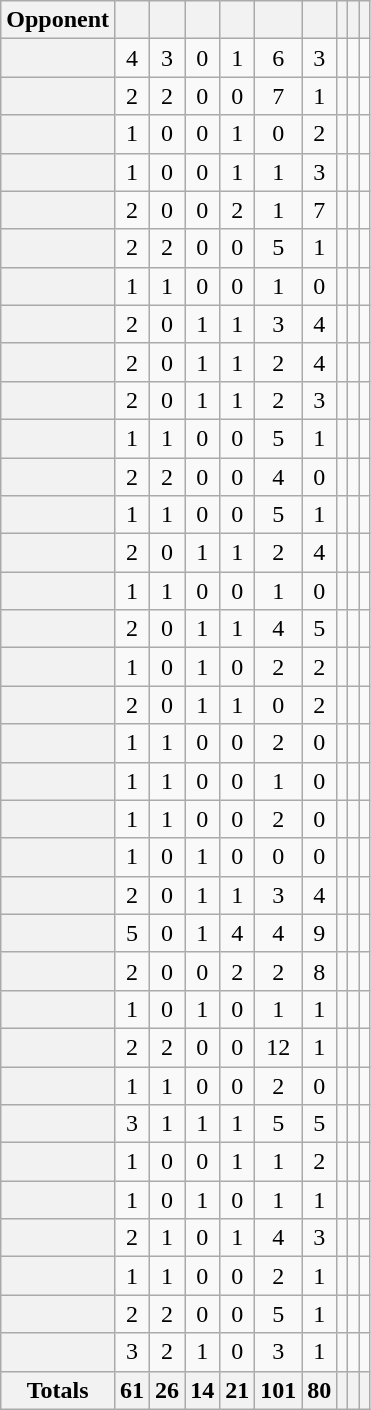<table class="wikitable plainrowheaders sortable" style="text-align:center">
<tr>
<th scope=col>Opponent</th>
<th scope=col></th>
<th scope=col></th>
<th scope=col></th>
<th scope=col></th>
<th scope=col></th>
<th scope=col></th>
<th scope=col></th>
<th scope=col></th>
<th scope=col></th>
</tr>
<tr>
<th scope=row style="text-align:left;"></th>
<td>4</td>
<td>3</td>
<td>0</td>
<td>1</td>
<td>6</td>
<td>3</td>
<td></td>
<td></td>
<td></td>
</tr>
<tr>
<th scope=row style="text-align:left;"></th>
<td>2</td>
<td>2</td>
<td>0</td>
<td>0</td>
<td>7</td>
<td>1</td>
<td></td>
<td></td>
<td></td>
</tr>
<tr>
<th scope=row style="text-align:left;"></th>
<td>1</td>
<td>0</td>
<td>0</td>
<td>1</td>
<td>0</td>
<td>2</td>
<td></td>
<td></td>
<td></td>
</tr>
<tr>
<th scope=row style="text-align:left;"></th>
<td>1</td>
<td>0</td>
<td>0</td>
<td>1</td>
<td>1</td>
<td>3</td>
<td></td>
<td></td>
<td></td>
</tr>
<tr>
<th scope=row style="text-align:left;"></th>
<td>2</td>
<td>0</td>
<td>0</td>
<td>2</td>
<td>1</td>
<td>7</td>
<td></td>
<td></td>
<td></td>
</tr>
<tr>
<th scope=row style="text-align:left;"></th>
<td>2</td>
<td>2</td>
<td>0</td>
<td>0</td>
<td>5</td>
<td>1</td>
<td></td>
<td></td>
<td></td>
</tr>
<tr>
<th scope=row style="text-align:left;"></th>
<td>1</td>
<td>1</td>
<td>0</td>
<td>0</td>
<td>1</td>
<td>0</td>
<td></td>
<td></td>
<td></td>
</tr>
<tr>
<th scope=row style="text-align:left;"></th>
<td>2</td>
<td>0</td>
<td>1</td>
<td>1</td>
<td>3</td>
<td>4</td>
<td></td>
<td></td>
<td></td>
</tr>
<tr>
<th scope=row style="text-align:left;"></th>
<td>2</td>
<td>0</td>
<td>1</td>
<td>1</td>
<td>2</td>
<td>4</td>
<td></td>
<td></td>
<td></td>
</tr>
<tr>
<th scope=row style="text-align:left;"></th>
<td>2</td>
<td>0</td>
<td>1</td>
<td>1</td>
<td>2</td>
<td>3</td>
<td></td>
<td></td>
<td></td>
</tr>
<tr>
<th scope=row style="text-align:left;"></th>
<td>1</td>
<td>1</td>
<td>0</td>
<td>0</td>
<td>5</td>
<td>1</td>
<td></td>
<td></td>
<td></td>
</tr>
<tr>
<th scope=row style="text-align:left;"></th>
<td>2</td>
<td>2</td>
<td>0</td>
<td>0</td>
<td>4</td>
<td>0</td>
<td></td>
<td></td>
<td></td>
</tr>
<tr>
<th scope=row style="text-align:left;"></th>
<td>1</td>
<td>1</td>
<td>0</td>
<td>0</td>
<td>5</td>
<td>1</td>
<td></td>
<td></td>
<td></td>
</tr>
<tr>
<th scope=row style="text-align:left;"></th>
<td>2</td>
<td>0</td>
<td>1</td>
<td>1</td>
<td>2</td>
<td>4</td>
<td></td>
<td></td>
<td></td>
</tr>
<tr>
<th scope=row style="text-align:left;"></th>
<td>1</td>
<td>1</td>
<td>0</td>
<td>0</td>
<td>1</td>
<td>0</td>
<td></td>
<td></td>
<td></td>
</tr>
<tr>
<th scope=row style="text-align:left;"></th>
<td>2</td>
<td>0</td>
<td>1</td>
<td>1</td>
<td>4</td>
<td>5</td>
<td></td>
<td></td>
<td></td>
</tr>
<tr>
<th scope=row style="text-align:left;"></th>
<td>1</td>
<td>0</td>
<td>1</td>
<td>0</td>
<td>2</td>
<td>2</td>
<td></td>
<td></td>
<td></td>
</tr>
<tr>
<th scope=row style="text-align:left;"></th>
<td>2</td>
<td>0</td>
<td>1</td>
<td>1</td>
<td>0</td>
<td>2</td>
<td></td>
<td></td>
<td></td>
</tr>
<tr>
<th scope=row style="text-align:left;"></th>
<td>1</td>
<td>1</td>
<td>0</td>
<td>0</td>
<td>2</td>
<td>0</td>
<td></td>
<td></td>
<td></td>
</tr>
<tr>
<th scope=row style="text-align:left;"></th>
<td>1</td>
<td>1</td>
<td>0</td>
<td>0</td>
<td>1</td>
<td>0</td>
<td></td>
<td></td>
<td></td>
</tr>
<tr>
<th scope=row style="text-align:left;"></th>
<td>1</td>
<td>1</td>
<td>0</td>
<td>0</td>
<td>2</td>
<td>0</td>
<td></td>
<td></td>
<td></td>
</tr>
<tr>
<th scope=row style="text-align:left;"></th>
<td>1</td>
<td>0</td>
<td>1</td>
<td>0</td>
<td>0</td>
<td>0</td>
<td></td>
<td></td>
<td></td>
</tr>
<tr>
<th scope=row style="text-align:left;"></th>
<td>2</td>
<td>0</td>
<td>1</td>
<td>1</td>
<td>3</td>
<td>4</td>
<td></td>
<td></td>
<td></td>
</tr>
<tr>
<th scope=row style="text-align:left;"></th>
<td>5</td>
<td>0</td>
<td>1</td>
<td>4</td>
<td>4</td>
<td>9</td>
<td></td>
<td></td>
<td></td>
</tr>
<tr>
<th scope=row style="text-align:left;"></th>
<td>2</td>
<td>0</td>
<td>0</td>
<td>2</td>
<td>2</td>
<td>8</td>
<td></td>
<td></td>
<td></td>
</tr>
<tr>
<th scope=row style="text-align:left;"></th>
<td>1</td>
<td>0</td>
<td>1</td>
<td>0</td>
<td>1</td>
<td>1</td>
<td></td>
<td></td>
<td></td>
</tr>
<tr>
<th scope=row style="text-align:left;"></th>
<td>2</td>
<td>2</td>
<td>0</td>
<td>0</td>
<td>12</td>
<td>1</td>
<td></td>
<td></td>
<td></td>
</tr>
<tr>
<th scope=row style="text-align:left;"></th>
<td>1</td>
<td>1</td>
<td>0</td>
<td>0</td>
<td>2</td>
<td>0</td>
<td></td>
<td></td>
<td></td>
</tr>
<tr>
<th scope=row style="text-align:left;"></th>
<td>3</td>
<td>1</td>
<td>1</td>
<td>1</td>
<td>5</td>
<td>5</td>
<td></td>
<td></td>
<td></td>
</tr>
<tr>
<th scope=row style="text-align:left;"></th>
<td>1</td>
<td>0</td>
<td>0</td>
<td>1</td>
<td>1</td>
<td>2</td>
<td></td>
<td></td>
<td></td>
</tr>
<tr>
<th scope=row style="text-align:left;"></th>
<td>1</td>
<td>0</td>
<td>1</td>
<td>0</td>
<td>1</td>
<td>1</td>
<td></td>
<td></td>
<td></td>
</tr>
<tr>
<th scope=row style="text-align:left;"></th>
<td>2</td>
<td>1</td>
<td>0</td>
<td>1</td>
<td>4</td>
<td>3</td>
<td></td>
<td></td>
<td></td>
</tr>
<tr>
<th scope=row style="text-align:left;"></th>
<td>1</td>
<td>1</td>
<td>0</td>
<td>0</td>
<td>2</td>
<td>1</td>
<td></td>
<td></td>
<td></td>
</tr>
<tr>
<th scope=row style="text-align:left;"></th>
<td>2</td>
<td>2</td>
<td>0</td>
<td>0</td>
<td>5</td>
<td>1</td>
<td></td>
<td></td>
<td></td>
</tr>
<tr>
<th scope=row style="text-align:left;"></th>
<td>3</td>
<td>2</td>
<td>1</td>
<td>0</td>
<td>3</td>
<td>1</td>
<td></td>
<td></td>
<td></td>
</tr>
<tr class="sortbottom">
<th>Totals</th>
<th>61</th>
<th>26</th>
<th>14</th>
<th>21</th>
<th>101</th>
<th>80</th>
<th></th>
<th></th>
<th></th>
</tr>
</table>
